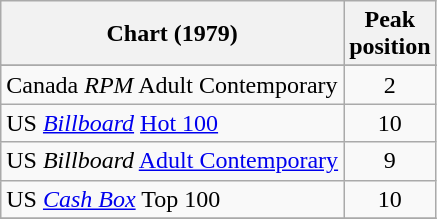<table class="wikitable sortable">
<tr>
<th align="left">Chart (1979)</th>
<th align="left">Peak<br>position</th>
</tr>
<tr>
</tr>
<tr>
<td>Canada <em>RPM</em> Adult Contemporary</td>
<td style="text-align:center;">2</td>
</tr>
<tr>
<td align="left">US <em><a href='#'>Billboard</a></em> <a href='#'>Hot 100</a></td>
<td style="text-align:center;">10</td>
</tr>
<tr>
<td align="left">US <em>Billboard</em> <a href='#'>Adult Contemporary</a></td>
<td style="text-align:center;">9</td>
</tr>
<tr>
<td align="left">US <em><a href='#'>Cash Box</a></em> Top 100</td>
<td style="text-align:center;">10</td>
</tr>
<tr>
</tr>
</table>
